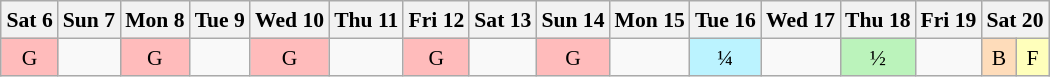<table class="wikitable" style="margin:0.5em auto; font-size:90%; line-height:1.25em; text-align:center;">
<tr>
<th>Sat 6</th>
<th>Sun 7</th>
<th>Mon 8</th>
<th>Tue 9</th>
<th>Wed 10</th>
<th>Thu 11</th>
<th>Fri 12</th>
<th>Sat 13</th>
<th>Sun 14</th>
<th>Mon 15</th>
<th>Tue 16</th>
<th>Wed 17</th>
<th>Thu 18</th>
<th colspan="2">Fri 19</th>
<th colspan="2">Sat 20</th>
</tr>
<tr>
<td bgcolor="#FFBBBB">G</td>
<td></td>
<td bgcolor="#FFBBBB">G</td>
<td></td>
<td bgcolor="#FFBBBB">G</td>
<td></td>
<td bgcolor="#FFBBBB">G</td>
<td></td>
<td bgcolor="#FFBBBB">G</td>
<td></td>
<td bgcolor="#BBF3FF">¼</td>
<td></td>
<td bgcolor="#BBF3BB">½</td>
<td colspan="2"></td>
<td bgcolor="#FEDCBA">B</td>
<td bgcolor="#FFFFBB">F</td>
</tr>
</table>
